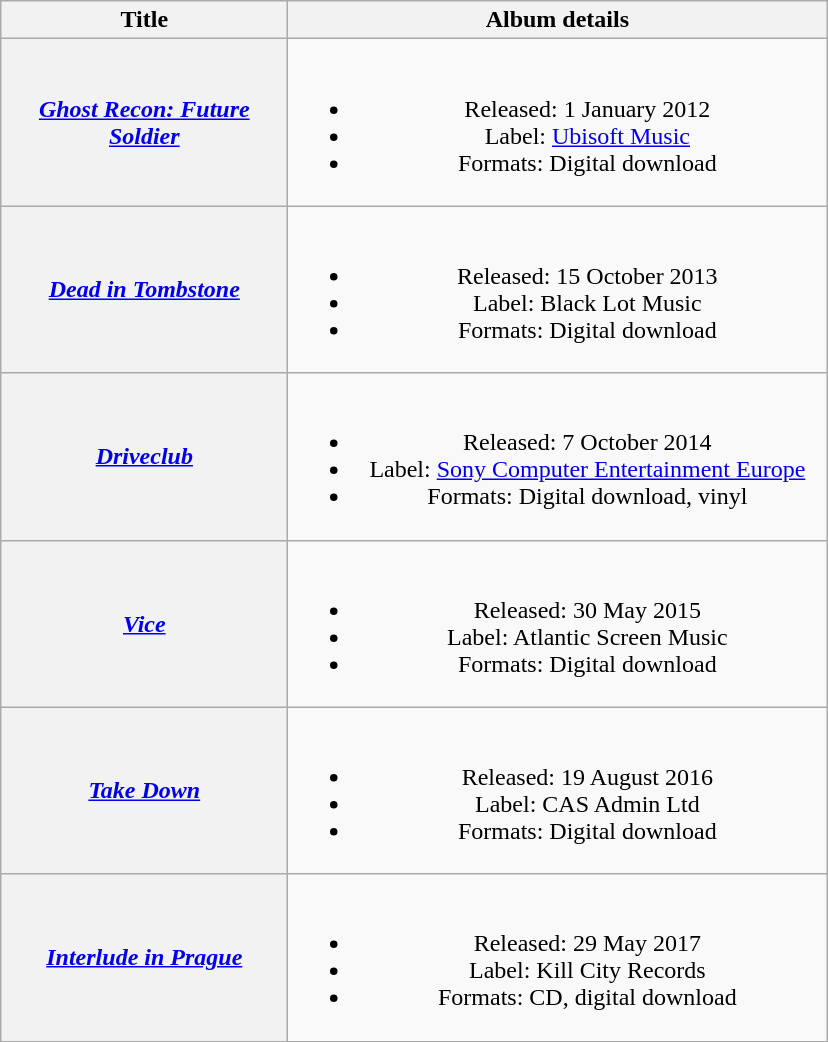<table class="wikitable plainrowheaders" style="text-align:center;">
<tr>
<th scope="col" rowspan="1" style="width:11.5em;">Title</th>
<th scope="col" rowspan="1" style="width:22em;">Album details</th>
</tr>
<tr>
<th scope="row"><em><a href='#'>Ghost Recon: Future Soldier</a></em></th>
<td><br><ul><li>Released: 1 January 2012</li><li>Label: <a href='#'>Ubisoft Music</a></li><li>Formats: Digital download</li></ul></td>
</tr>
<tr>
<th scope="row"><em><a href='#'>Dead in Tombstone</a></em></th>
<td><br><ul><li>Released: 15 October 2013</li><li>Label: Black Lot Music</li><li>Formats: Digital download</li></ul></td>
</tr>
<tr>
<th scope="row"><em><a href='#'>Driveclub</a></em></th>
<td><br><ul><li>Released: 7 October 2014</li><li>Label: <a href='#'>Sony Computer Entertainment Europe</a></li><li>Formats: Digital download, vinyl</li></ul></td>
</tr>
<tr>
<th scope="row"><em><a href='#'>Vice</a></em></th>
<td><br><ul><li>Released: 30 May 2015</li><li>Label: Atlantic Screen Music</li><li>Formats: Digital download</li></ul></td>
</tr>
<tr>
<th scope="row"><em><a href='#'>Take Down</a></em></th>
<td><br><ul><li>Released: 19 August 2016</li><li>Label: CAS Admin Ltd</li><li>Formats: Digital download</li></ul></td>
</tr>
<tr>
<th scope="row"><em><a href='#'>Interlude in Prague</a></em></th>
<td><br><ul><li>Released: 29 May 2017</li><li>Label: Kill City Records</li><li>Formats: CD, digital download</li></ul></td>
</tr>
<tr>
</tr>
</table>
